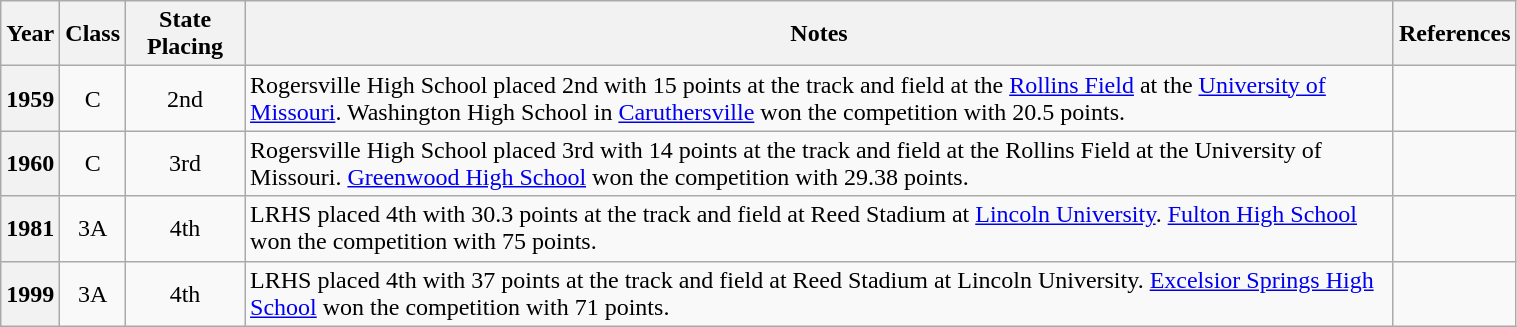<table class="wikitable sortable mw-collapsible mw-collapsed" style="text-align: center; width: 80%;">
<tr>
<th scope=col>Year</th>
<th scope=col class=unsortable>Class</th>
<th scope=col>State Placing</th>
<th scope=col class=unsortable>Notes</th>
<th scope=col class=unsortable>References</th>
</tr>
<tr>
<th scope=row>1959</th>
<td>C</td>
<td>2nd</td>
<td align=left>Rogersville High School placed 2nd with 15 points at the track and field at the <a href='#'>Rollins Field</a> at the <a href='#'>University of Missouri</a>. Washington High School in <a href='#'>Caruthersville</a> won the competition with 20.5 points.</td>
<td></td>
</tr>
<tr>
<th scope=row>1960</th>
<td>C</td>
<td>3rd</td>
<td align=left>Rogersville High School placed 3rd with 14 points at the track and field at the Rollins Field at the University of Missouri. <a href='#'>Greenwood High School</a> won the competition with 29.38 points.</td>
<td></td>
</tr>
<tr>
<th scope=row>1981</th>
<td>3A</td>
<td>4th</td>
<td align=left>LRHS placed 4th with 30.3 points at the track and field at Reed Stadium at <a href='#'>Lincoln University</a>. <a href='#'>Fulton High School</a> won the competition with 75 points.</td>
<td></td>
</tr>
<tr>
<th scope=row>1999</th>
<td>3A</td>
<td>4th</td>
<td align=left>LRHS placed 4th with 37 points at the track and field at Reed Stadium at Lincoln University. <a href='#'>Excelsior Springs High School</a> won the competition with 71 points.</td>
<td></td>
</tr>
</table>
